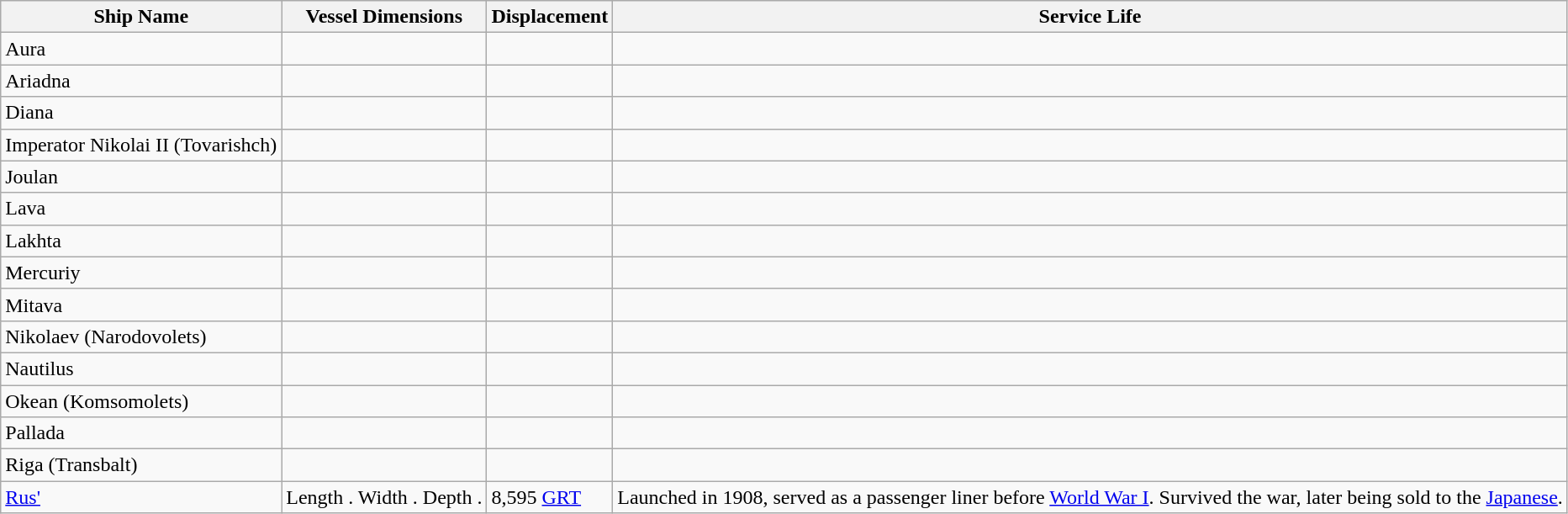<table class="wikitable">
<tr>
<th>Ship Name</th>
<th>Vessel Dimensions</th>
<th>Displacement</th>
<th>Service Life</th>
</tr>
<tr>
<td>Aura</td>
<td></td>
<td></td>
<td></td>
</tr>
<tr>
<td>Ariadna</td>
<td></td>
<td></td>
<td></td>
</tr>
<tr>
<td>Diana</td>
<td></td>
<td></td>
<td></td>
</tr>
<tr>
<td>Imperator Nikolai II (Tovarishch)</td>
<td></td>
<td></td>
<td></td>
</tr>
<tr>
<td>Joulan</td>
<td></td>
<td></td>
<td></td>
</tr>
<tr>
<td>Lava</td>
<td></td>
<td></td>
<td></td>
</tr>
<tr>
<td>Lakhta</td>
<td></td>
<td></td>
<td></td>
</tr>
<tr>
<td>Mercuriy</td>
<td></td>
<td></td>
<td></td>
</tr>
<tr>
<td>Mitava</td>
<td></td>
<td></td>
<td></td>
</tr>
<tr>
<td>Nikolaev (Narodovolets)</td>
<td></td>
<td></td>
<td></td>
</tr>
<tr>
<td>Nautilus</td>
<td></td>
<td></td>
<td></td>
</tr>
<tr>
<td>Okean (Komsomolets)</td>
<td></td>
<td></td>
<td></td>
</tr>
<tr>
<td>Pallada</td>
<td></td>
<td></td>
<td></td>
</tr>
<tr>
<td>Riga (Transbalt)</td>
<td></td>
<td></td>
<td></td>
</tr>
<tr>
<td><a href='#'>Rus'</a></td>
<td>Length . Width . Depth .</td>
<td>8,595 <a href='#'>GRT</a></td>
<td>Launched in 1908, served as a passenger liner before <a href='#'>World War I</a>. Survived the war, later being sold to the <a href='#'>Japanese</a>.</td>
</tr>
</table>
